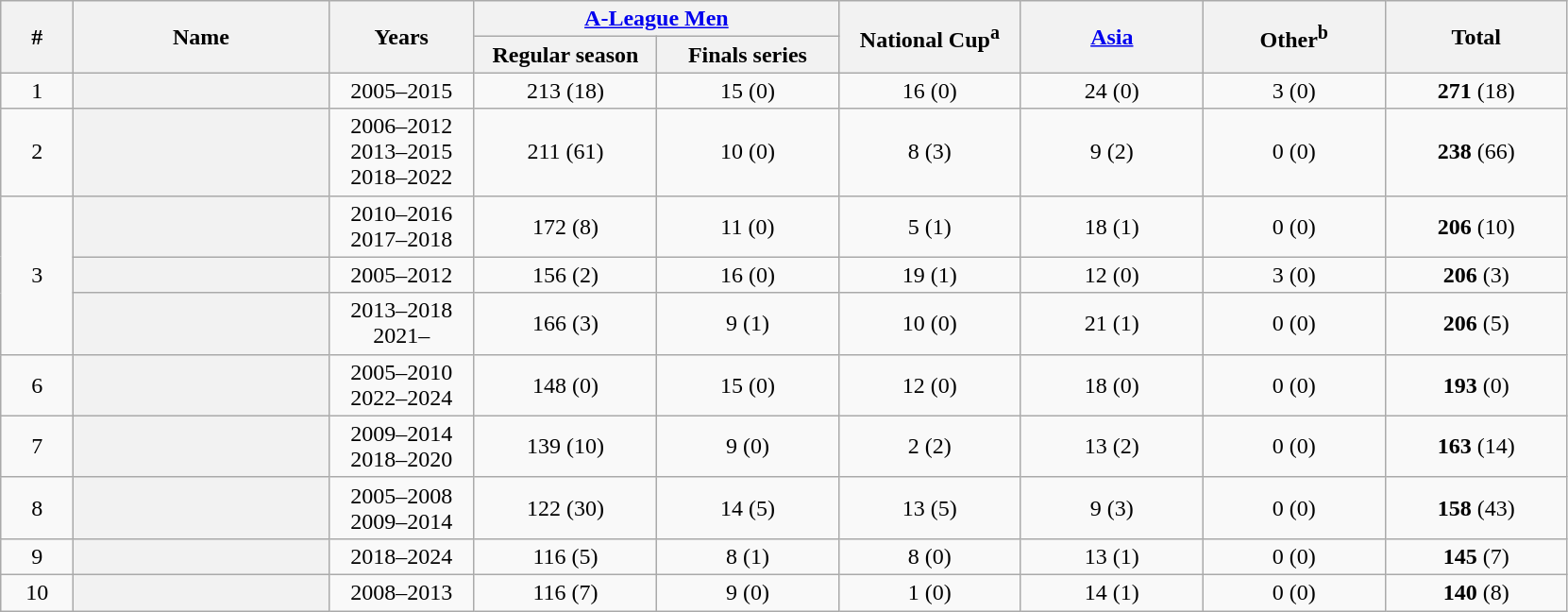<table class="sortable wikitable plainrowheaders"  style="text-align: center;">
<tr>
<th rowspan="2" scope="col" style="width:4%;">#</th>
<th rowspan="2" scope="col" style="width:14%;">Name</th>
<th rowspan="2" scope="col" style="width:8%;">Years</th>
<th colspan="2" scope="col" style="width:10%;"><a href='#'>A-League Men</a></th>
<th rowspan="2" scope="col" style="width:10%;">National Cup<sup>a</sup></th>
<th rowspan="2" scope="col" style="width:10%;"><a href='#'>Asia</a></th>
<th rowspan="2" scope="col" style="width:10%;">Other<sup>b</sup></th>
<th rowspan="2" scope="col" style="width:10%;">Total</th>
</tr>
<tr>
<th scope="col" style="width:10%;">Regular season</th>
<th scope="col" style="width:10%;">Finals series</th>
</tr>
<tr>
<td>1</td>
<th scope="row"> </th>
<td>2005–2015</td>
<td>213 (18)</td>
<td>15 (0)</td>
<td>16 (0)</td>
<td>24 (0)</td>
<td>3 (0)</td>
<td><strong>271</strong> (18)</td>
</tr>
<tr>
<td>2</td>
<th scope="row"> </th>
<td>2006–2012<br>2013–2015<br>2018–2022</td>
<td>211 (61)</td>
<td>10 (0)</td>
<td>8 (3)</td>
<td>9 (2)</td>
<td>0 (0)</td>
<td><strong>238</strong> (66)</td>
</tr>
<tr>
<td rowspan="3">3</td>
<th scope="row"> </th>
<td>2010–2016<br>2017–2018</td>
<td>172 (8)</td>
<td>11 (0)</td>
<td>5 (1)</td>
<td>18 (1)</td>
<td>0 (0)</td>
<td><strong>206</strong> (10)</td>
</tr>
<tr>
<th scope="row"> </th>
<td>2005–2012</td>
<td>156 (2)</td>
<td>16 (0)</td>
<td>19 (1)</td>
<td>12 (0)</td>
<td>3 (0)</td>
<td><strong>206</strong> (3)</td>
</tr>
<tr>
<th scope="row"> <strong></strong></th>
<td>2013–2018<br>2021–</td>
<td>166 (3)</td>
<td>9 (1)</td>
<td>10 (0)</td>
<td>21 (1)</td>
<td>0 (0)</td>
<td><strong>206</strong> (5)</td>
</tr>
<tr>
<td>6</td>
<th scope="row"> </th>
<td>2005–2010<br>2022–2024</td>
<td>148 (0)</td>
<td>15 (0)</td>
<td>12 (0)</td>
<td>18 (0)</td>
<td>0 (0)</td>
<td><strong>193</strong> (0)</td>
</tr>
<tr>
<td>7</td>
<th scope="row"> </th>
<td>2009–2014<br>2018–2020</td>
<td>139 (10)</td>
<td>9 (0)</td>
<td>2 (2)</td>
<td>13 (2)</td>
<td>0 (0)</td>
<td><strong>163</strong> (14)</td>
</tr>
<tr>
<td>8</td>
<th scope="row"> </th>
<td>2005–2008<br>2009–2014</td>
<td>122 (30)</td>
<td>14 (5)</td>
<td>13 (5)</td>
<td>9 (3)</td>
<td>0 (0)</td>
<td><strong>158</strong> (43)</td>
</tr>
<tr>
<td>9</td>
<th scope="row"> </th>
<td>2018–2024</td>
<td>116 (5)</td>
<td>8 (1)</td>
<td>8 (0)</td>
<td>13 (1)</td>
<td>0 (0)</td>
<td><strong>145</strong> (7)</td>
</tr>
<tr>
<td>10</td>
<th scope="row"> </th>
<td>2008–2013</td>
<td>116 (7)</td>
<td>9 (0)</td>
<td>1 (0)</td>
<td>14 (1)</td>
<td>0 (0)</td>
<td><strong>140</strong> (8)</td>
</tr>
</table>
